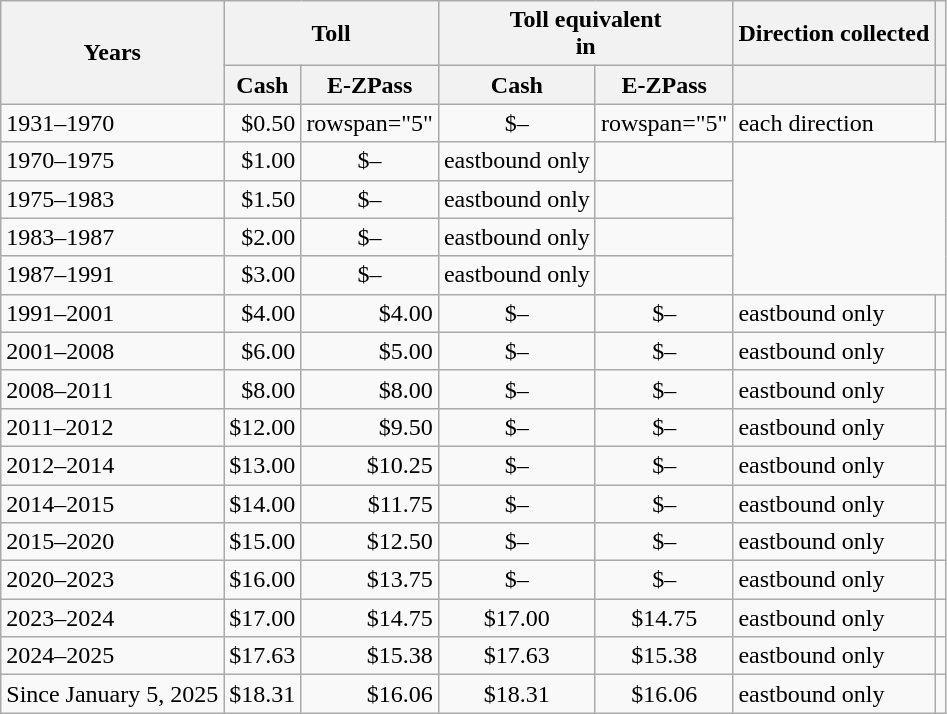<table class="wikitable sortable">
<tr>
<th rowspan="2" scope="col">Years</th>
<th colspan="2" scope="col">Toll</th>
<th colspan="2" scope="col">Toll equivalent<br>in </th>
<th scope="col">Direction collected</th>
<th class=unsortable></th>
</tr>
<tr>
<th>Cash</th>
<th>E-ZPass</th>
<th>Cash</th>
<th>E-ZPass</th>
<th></th>
<th></th>
</tr>
<tr>
<td>1931–1970</td>
<td align="right">$0.50</td>
<td>rowspan="5" </td>
<td align="center">$–</td>
<td>rowspan="5" </td>
<td>each direction</td>
<td></td>
</tr>
<tr>
<td>1970–1975</td>
<td align=right>$1.00</td>
<td align=center>$–</td>
<td>eastbound only</td>
<td></td>
</tr>
<tr>
<td>1975–1983</td>
<td align=right>$1.50</td>
<td align=center>$–</td>
<td>eastbound only</td>
<td></td>
</tr>
<tr>
<td>1983–1987</td>
<td align=right>$2.00</td>
<td align=center>$–</td>
<td>eastbound only</td>
<td></td>
</tr>
<tr>
<td>1987–1991</td>
<td align=right>$3.00</td>
<td align=center>$–</td>
<td>eastbound only</td>
<td></td>
</tr>
<tr>
<td>1991–2001</td>
<td align=right>$4.00</td>
<td align=right>$4.00</td>
<td align="center">$–</td>
<td align="center">$–</td>
<td>eastbound only</td>
<td></td>
</tr>
<tr>
<td>2001–2008</td>
<td align=right>$6.00</td>
<td align=right>$5.00</td>
<td align="center">$–</td>
<td align="center">$–</td>
<td>eastbound only</td>
<td></td>
</tr>
<tr>
<td>2008–2011</td>
<td align=right>$8.00</td>
<td align=right>$8.00</td>
<td align="center">$–</td>
<td align="center">$–</td>
<td>eastbound only</td>
<td></td>
</tr>
<tr>
<td>2011–2012</td>
<td align=right>$12.00</td>
<td align=right>$9.50</td>
<td align="center">$–</td>
<td align="center">$–</td>
<td>eastbound only</td>
<td></td>
</tr>
<tr>
<td>2012–2014</td>
<td align=right>$13.00</td>
<td align=right>$10.25</td>
<td align="center">$–</td>
<td align="center">$–</td>
<td>eastbound only</td>
<td></td>
</tr>
<tr>
<td>2014–2015</td>
<td align=right>$14.00</td>
<td align=right>$11.75</td>
<td align="center">$–</td>
<td align="center">$–</td>
<td>eastbound only</td>
<td></td>
</tr>
<tr>
<td>2015–2020</td>
<td align=right>$15.00</td>
<td align=right>$12.50</td>
<td align="center">$–</td>
<td align="center">$–</td>
<td>eastbound only</td>
<td></td>
</tr>
<tr>
<td>2020–2023</td>
<td align=right>$16.00</td>
<td align=right>$13.75</td>
<td align="center">$–</td>
<td align="center">$–</td>
<td>eastbound only</td>
<td></td>
</tr>
<tr>
<td>2023–2024</td>
<td align=right>$17.00</td>
<td align=right>$14.75</td>
<td align="center">$17.00</td>
<td align="center">$14.75</td>
<td>eastbound only</td>
<td></td>
</tr>
<tr>
<td>2024–2025</td>
<td align=right>$17.63</td>
<td align=right>$15.38</td>
<td align="center">$17.63</td>
<td align="center">$15.38</td>
<td>eastbound only</td>
<td></td>
</tr>
<tr>
<td>Since January 5, 2025</td>
<td align=right>$18.31</td>
<td align=right>$16.06</td>
<td align="center">$18.31</td>
<td align="center">$16.06</td>
<td>eastbound only</td>
<td></td>
</tr>
</table>
